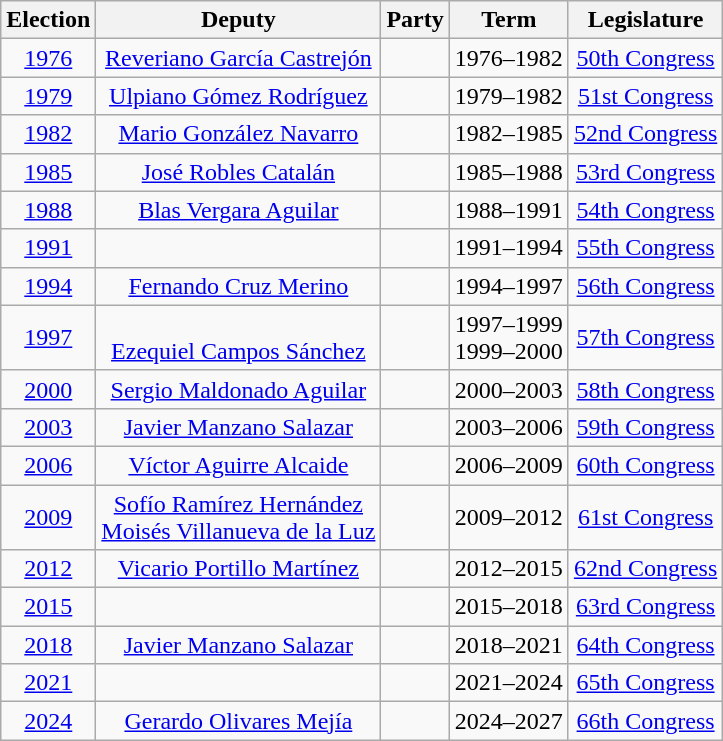<table class="wikitable sortable" style="text-align: center">
<tr>
<th>Election</th>
<th class="unsortable">Deputy</th>
<th class="unsortable">Party</th>
<th class="unsortable">Term</th>
<th class="unsortable">Legislature</th>
</tr>
<tr>
<td><a href='#'>1976</a></td>
<td><a href='#'>Reveriano García Castrejón</a></td>
<td></td>
<td>1976–1982</td>
<td><a href='#'>50th Congress</a></td>
</tr>
<tr>
<td><a href='#'>1979</a></td>
<td><a href='#'>Ulpiano Gómez Rodríguez</a></td>
<td></td>
<td>1979–1982</td>
<td><a href='#'>51st Congress</a></td>
</tr>
<tr>
<td><a href='#'>1982</a></td>
<td><a href='#'>Mario González Navarro</a></td>
<td></td>
<td>1982–1985</td>
<td><a href='#'>52nd Congress</a></td>
</tr>
<tr>
<td><a href='#'>1985</a></td>
<td><a href='#'>José Robles Catalán</a></td>
<td></td>
<td>1985–1988</td>
<td><a href='#'>53rd Congress</a></td>
</tr>
<tr>
<td><a href='#'>1988</a></td>
<td><a href='#'>Blas Vergara Aguilar</a></td>
<td></td>
<td>1988–1991</td>
<td><a href='#'>54th Congress</a></td>
</tr>
<tr>
<td><a href='#'>1991</a></td>
<td></td>
<td></td>
<td>1991–1994</td>
<td><a href='#'>55th Congress</a></td>
</tr>
<tr>
<td><a href='#'>1994</a></td>
<td><a href='#'>Fernando Cruz Merino</a></td>
<td></td>
<td>1994–1997</td>
<td><a href='#'>56th Congress</a></td>
</tr>
<tr>
<td><a href='#'>1997</a></td>
<td><br><a href='#'>Ezequiel Campos Sánchez</a></td>
<td></td>
<td>1997–1999<br>1999–2000</td>
<td><a href='#'>57th Congress</a></td>
</tr>
<tr>
<td><a href='#'>2000</a></td>
<td><a href='#'>Sergio Maldonado Aguilar</a></td>
<td></td>
<td>2000–2003</td>
<td><a href='#'>58th Congress</a></td>
</tr>
<tr>
<td><a href='#'>2003</a></td>
<td><a href='#'>Javier Manzano Salazar</a></td>
<td></td>
<td>2003–2006</td>
<td><a href='#'>59th Congress</a></td>
</tr>
<tr>
<td><a href='#'>2006</a></td>
<td><a href='#'>Víctor Aguirre Alcaide</a></td>
<td></td>
<td>2006–2009</td>
<td><a href='#'>60th Congress</a></td>
</tr>
<tr>
<td><a href='#'>2009</a></td>
<td><a href='#'>Sofío Ramírez Hernández</a><br><a href='#'>Moisés Villanueva de la Luz</a></td>
<td> <br></td>
<td>2009–2012</td>
<td><a href='#'>61st Congress</a></td>
</tr>
<tr>
<td><a href='#'>2012</a></td>
<td><a href='#'>Vicario Portillo Martínez</a></td>
<td></td>
<td>2012–2015</td>
<td><a href='#'>62nd Congress</a></td>
</tr>
<tr>
<td><a href='#'>2015</a></td>
<td></td>
<td></td>
<td>2015–2018</td>
<td><a href='#'>63rd Congress</a></td>
</tr>
<tr>
<td><a href='#'>2018</a></td>
<td><a href='#'>Javier Manzano Salazar</a></td>
<td></td>
<td>2018–2021</td>
<td><a href='#'>64th Congress</a></td>
</tr>
<tr>
<td><a href='#'>2021</a></td>
<td></td>
<td></td>
<td>2021–2024</td>
<td><a href='#'>65th Congress</a></td>
</tr>
<tr>
<td><a href='#'>2024</a></td>
<td><a href='#'>Gerardo Olivares Mejía</a></td>
<td></td>
<td>2024–2027</td>
<td><a href='#'>66th Congress</a></td>
</tr>
</table>
